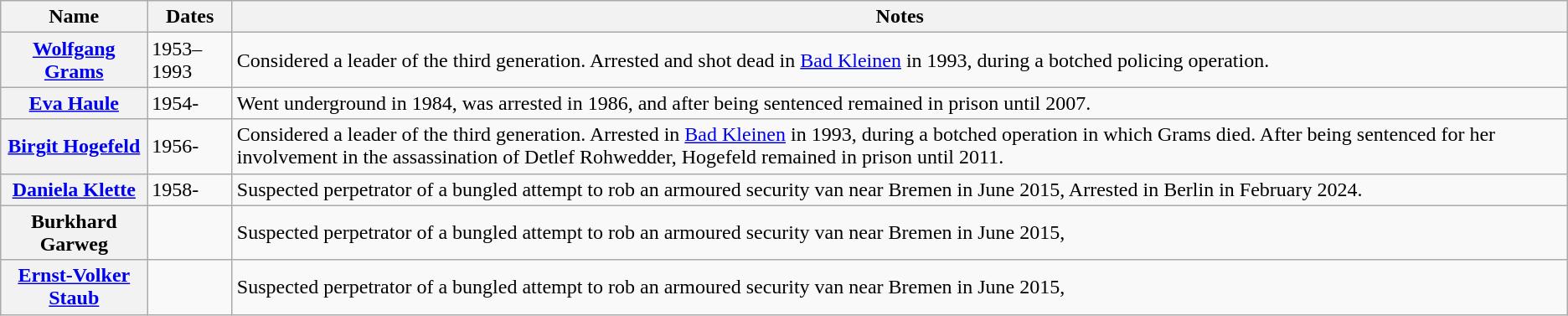<table class="wikitable sortable plainrowheaders">
<tr>
<th scope="col">Name</th>
<th scope="col">Dates</th>
<th scope="col">Notes</th>
</tr>
<tr>
<th scope="row"><a href='#'>Wolfgang Grams</a></th>
<td>1953–1993</td>
<td>Considered a leader of the third generation. Arrested and shot dead in <a href='#'>Bad Kleinen</a> in 1993, during a botched policing operation.</td>
</tr>
<tr>
<th scope="row"><a href='#'>Eva Haule</a></th>
<td>1954-</td>
<td>Went underground in 1984, was arrested in 1986, and after being sentenced remained in prison until 2007.</td>
</tr>
<tr>
<th scope="row"><a href='#'>Birgit Hogefeld</a></th>
<td>1956-</td>
<td>Considered a leader of the third generation. Arrested in <a href='#'>Bad Kleinen</a> in 1993, during a botched operation in which Grams died. After being sentenced for her involvement in the assassination of Detlef Rohwedder, Hogefeld remained in prison until 2011.</td>
</tr>
<tr>
<th scope="row"><a href='#'>Daniela Klette</a></th>
<td>1958-</td>
<td>Suspected perpetrator of a bungled attempt to rob an armoured security van near Bremen in June 2015, Arrested in Berlin in February 2024.</td>
</tr>
<tr>
<th scope="row">Burkhard Garweg</th>
<td></td>
<td>Suspected perpetrator of a bungled attempt to rob an armoured security van near Bremen in June 2015,</td>
</tr>
<tr>
<th scope="row"><a href='#'>Ernst-Volker Staub</a></th>
<td></td>
<td>Suspected perpetrator of a bungled attempt to rob an armoured security van near Bremen in June 2015,</td>
</tr>
</table>
